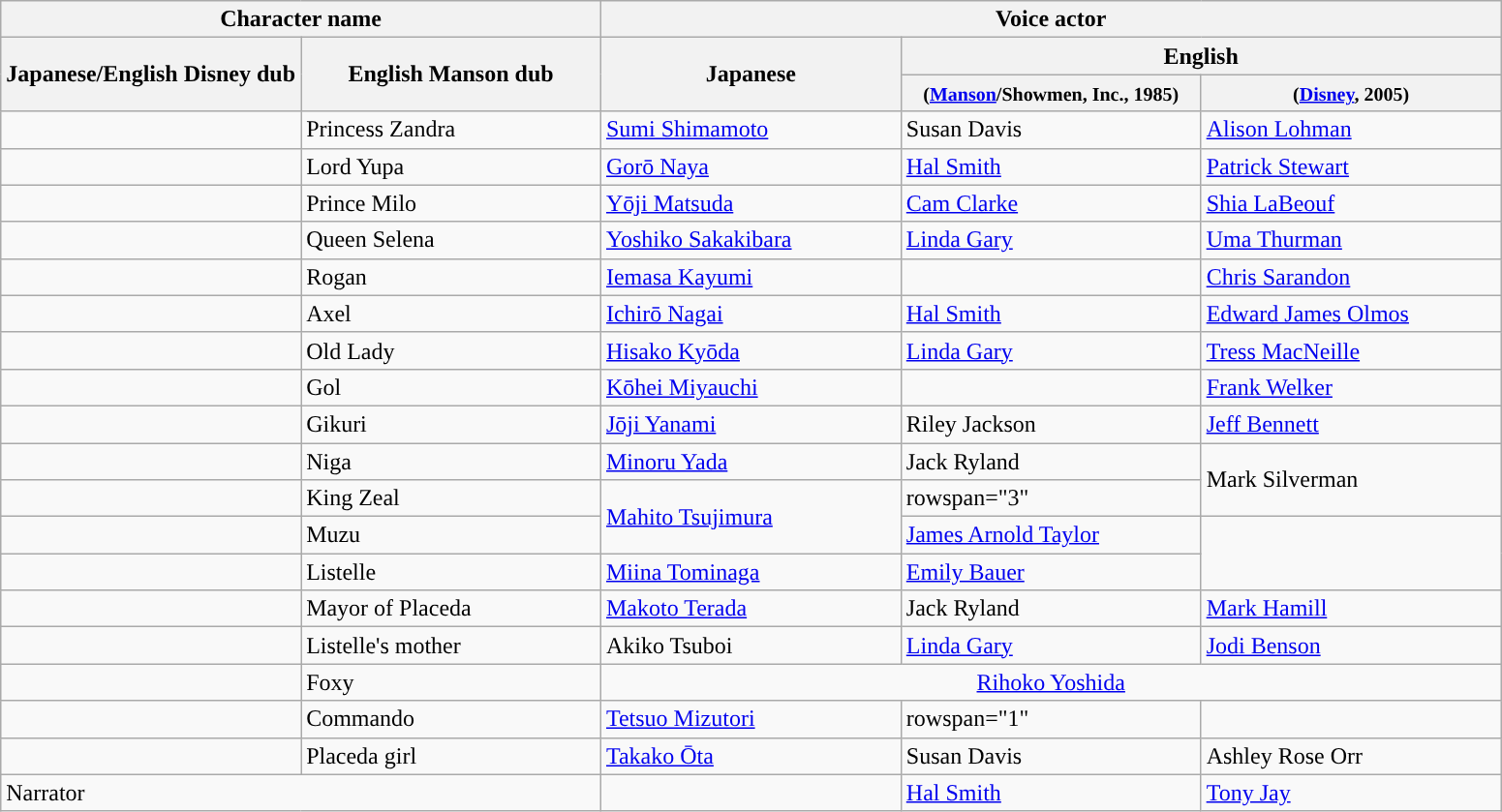<table class="wikitable">
<tr>
<th colspan="2">Character name</th>
<th colspan="3">Voice actor</th>
</tr>
<tr>
<th width="20%" rowspan="2">Japanese/English Disney dub</th>
<th width="20%" rowspan="2">English Manson dub</th>
<th rowspan="2" width="20%">Japanese</th>
<th width="40%" colspan="2">English</th>
</tr>
<tr>
<th width="20%"><small>(<a href='#'>Manson</a>/Showmen, Inc., 1985)</small></th>
<th width="20%"><small>(<a href='#'>Disney</a>, 2005)</small></th>
</tr>
<tr>
<td></td>
<td>Princess Zandra</td>
<td><a href='#'>Sumi Shimamoto</a></td>
<td>Susan Davis</td>
<td><a href='#'>Alison Lohman</a></td>
</tr>
<tr>
<td></td>
<td>Lord Yupa</td>
<td><a href='#'>Gorō Naya</a></td>
<td><a href='#'>Hal Smith</a></td>
<td><a href='#'>Patrick Stewart</a></td>
</tr>
<tr>
<td></td>
<td>Prince Milo</td>
<td><a href='#'>Yōji Matsuda</a></td>
<td><a href='#'>Cam Clarke</a></td>
<td><a href='#'>Shia LaBeouf</a></td>
</tr>
<tr>
<td></td>
<td>Queen Selena</td>
<td><a href='#'>Yoshiko Sakakibara</a></td>
<td><a href='#'>Linda Gary</a></td>
<td><a href='#'>Uma Thurman</a></td>
</tr>
<tr>
<td></td>
<td>Rogan</td>
<td><a href='#'>Iemasa Kayumi</a></td>
<td></td>
<td><a href='#'>Chris Sarandon</a></td>
</tr>
<tr>
<td></td>
<td>Axel</td>
<td><a href='#'>Ichirō Nagai</a></td>
<td><a href='#'>Hal Smith</a></td>
<td><a href='#'>Edward James Olmos</a></td>
</tr>
<tr>
<td></td>
<td>Old Lady</td>
<td><a href='#'>Hisako Kyōda</a></td>
<td><a href='#'>Linda Gary</a></td>
<td><a href='#'>Tress MacNeille</a></td>
</tr>
<tr>
<td></td>
<td>Gol</td>
<td><a href='#'>Kōhei Miyauchi</a></td>
<td></td>
<td><a href='#'>Frank Welker</a></td>
</tr>
<tr>
<td></td>
<td>Gikuri</td>
<td><a href='#'>Jōji Yanami</a></td>
<td>Riley Jackson</td>
<td><a href='#'>Jeff Bennett</a></td>
</tr>
<tr>
<td></td>
<td>Niga</td>
<td><a href='#'>Minoru Yada</a></td>
<td>Jack Ryland</td>
<td rowspan="2">Mark Silverman</td>
</tr>
<tr>
<td></td>
<td>King Zeal</td>
<td rowspan="2"><a href='#'>Mahito Tsujimura</a></td>
<td>rowspan="3" </td>
</tr>
<tr>
<td></td>
<td>Muzu</td>
<td><a href='#'>James Arnold Taylor</a></td>
</tr>
<tr>
<td></td>
<td>Listelle</td>
<td><a href='#'>Miina Tominaga</a></td>
<td><a href='#'>Emily Bauer</a></td>
</tr>
<tr>
<td></td>
<td>Mayor of Placeda</td>
<td><a href='#'>Makoto Terada</a></td>
<td>Jack Ryland</td>
<td><a href='#'>Mark Hamill</a></td>
</tr>
<tr>
<td></td>
<td>Listelle's mother</td>
<td>Akiko Tsuboi</td>
<td><a href='#'>Linda Gary</a></td>
<td><a href='#'>Jodi Benson</a></td>
</tr>
<tr>
<td></td>
<td>Foxy</td>
<td colspan="3" style="text-align: center"><a href='#'>Rihoko Yoshida</a></td>
</tr>
<tr>
<td></td>
<td>Commando</td>
<td><a href='#'>Tetsuo Mizutori</a></td>
<td>rowspan="1" </td>
<td></td>
</tr>
<tr>
<td></td>
<td>Placeda girl</td>
<td><a href='#'>Takako Ōta</a></td>
<td>Susan Davis</td>
<td>Ashley Rose Orr</td>
</tr>
<tr>
<td colspan="2">Narrator</td>
<td></td>
<td><a href='#'>Hal Smith</a></td>
<td><a href='#'>Tony Jay</a></td>
</tr>
</table>
